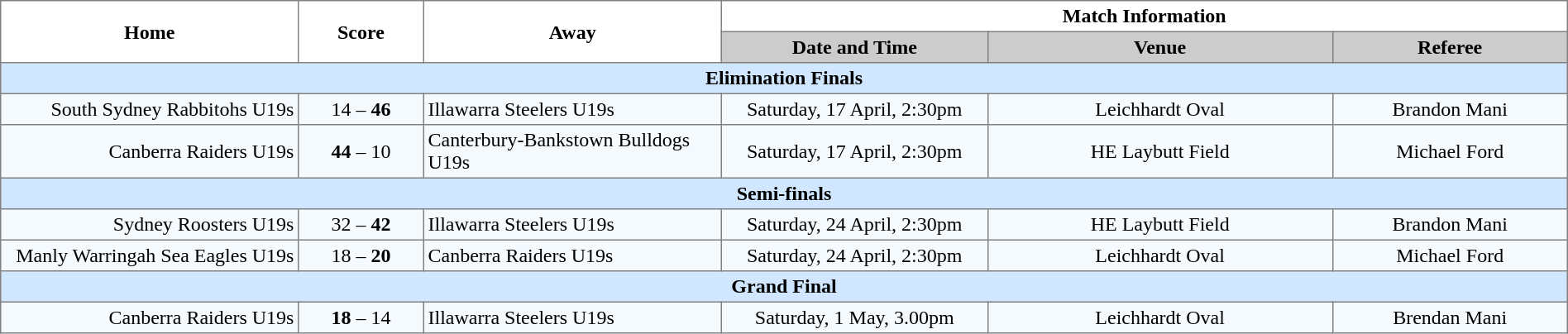<table border="1" cellpadding="3" cellspacing="0" width="100%" style="border-collapse:collapse;  text-align:center;">
<tr>
<th rowspan="2" width="19%">Home</th>
<th rowspan="2" width="8%">Score</th>
<th rowspan="2" width="19%">Away</th>
<th colspan="3">Match Information</th>
</tr>
<tr bgcolor="#CCCCCC">
<th width="17%">Date and Time</th>
<th width="22%">Venue</th>
<th width="50%">Referee</th>
</tr>
<tr style="background:#d0e7ff;">
<td colspan="6"><strong>Elimination Finals</strong></td>
</tr>
<tr style="text-align:center; background:#f5faff;">
<td align="right">South Sydney Rabbitohs U19s </td>
<td>14 – <strong>46</strong></td>
<td align="left"> Illawarra Steelers U19s</td>
<td>Saturday, 17 April, 2:30pm</td>
<td>Leichhardt Oval</td>
<td>Brandon Mani</td>
</tr>
<tr style="text-align:center; background:#f5faff;">
<td align="right">Canberra Raiders U19s </td>
<td><strong>44</strong> – 10</td>
<td align="left"> Canterbury-Bankstown Bulldogs U19s</td>
<td>Saturday, 17 April, 2:30pm</td>
<td>HE Laybutt Field</td>
<td>Michael Ford</td>
</tr>
<tr style="background:#d0e7ff;">
<td colspan="6"><strong>Semi-finals</strong></td>
</tr>
<tr style="text-align:center; background:#f5faff;">
<td align="right">Sydney Roosters U19s </td>
<td>32 – <strong>42</strong></td>
<td align="left"> Illawarra Steelers U19s</td>
<td>Saturday, 24 April, 2:30pm</td>
<td>HE Laybutt Field</td>
<td>Brandon Mani</td>
</tr>
<tr style="text-align:center; background:#f5faff;">
<td align="right">Manly Warringah Sea Eagles U19s </td>
<td>18 – <strong>20</strong></td>
<td align="left"> Canberra Raiders U19s</td>
<td>Saturday, 24 April, 2:30pm</td>
<td>Leichhardt Oval</td>
<td>Michael Ford</td>
</tr>
<tr style="background:#d0e7ff;">
<td colspan="6"><strong>Grand Final</strong></td>
</tr>
<tr style="text-align:center; background:#f5faff;">
<td align="right">Canberra Raiders U19s </td>
<td><strong>18</strong> – 14</td>
<td align="left"> Illawarra Steelers U19s</td>
<td>Saturday, 1 May, 3.00pm</td>
<td>Leichhardt Oval</td>
<td>Brendan Mani</td>
</tr>
</table>
